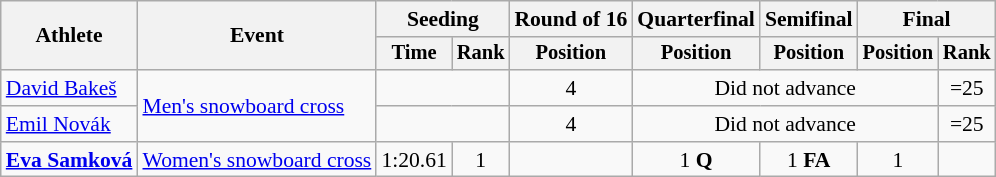<table class="wikitable" style="font-size:90%">
<tr>
<th rowspan="2">Athlete</th>
<th rowspan="2">Event</th>
<th colspan=2>Seeding</th>
<th>Round of 16</th>
<th>Quarterfinal</th>
<th>Semifinal</th>
<th colspan=2>Final</th>
</tr>
<tr style="font-size:95%">
<th>Time</th>
<th>Rank</th>
<th>Position</th>
<th>Position</th>
<th>Position</th>
<th>Position</th>
<th>Rank</th>
</tr>
<tr align=center>
<td align=left><a href='#'>David Bakeš</a></td>
<td align=left rowspan=2><a href='#'>Men's snowboard cross</a></td>
<td colspan=2></td>
<td>4</td>
<td colspan=3>Did not advance</td>
<td>=25</td>
</tr>
<tr align=center>
<td align=left><a href='#'>Emil Novák</a></td>
<td colspan=2></td>
<td>4</td>
<td colspan=3>Did not advance</td>
<td>=25</td>
</tr>
<tr align=center>
<td align=left><strong><a href='#'>Eva Samková</a></strong></td>
<td align=left><a href='#'>Women's snowboard cross</a></td>
<td>1:20.61</td>
<td>1</td>
<td></td>
<td>1 <strong>Q</strong></td>
<td>1 <strong>FA</strong></td>
<td>1</td>
<td></td>
</tr>
</table>
